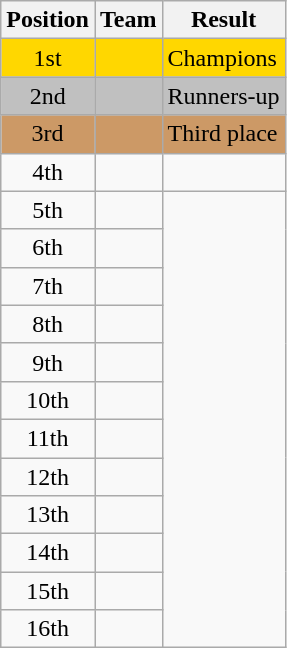<table class="wikitable" style="text-align:left">
<tr>
<th>Position</th>
<th>Team</th>
<th>Result</th>
</tr>
<tr style="background:gold;">
<td style="text-align:center;">1st</td>
<td></td>
<td>Champions</td>
</tr>
<tr style="background:silver;">
<td style="text-align:center;">2nd</td>
<td></td>
<td>Runners-up</td>
</tr>
<tr style="background:#cc9966">
<td style="text-align:center;">3rd</td>
<td></td>
<td>Third place</td>
</tr>
<tr>
<td style="text-align:center;">4th</td>
<td></td>
<td></td>
</tr>
<tr>
<td style="text-align:center;">5th</td>
<td></td>
<td rowspan="12"></td>
</tr>
<tr>
<td style="text-align:center;">6th</td>
<td></td>
</tr>
<tr>
<td style="text-align:center;">7th</td>
<td></td>
</tr>
<tr>
<td style="text-align:center;">8th</td>
<td></td>
</tr>
<tr>
<td style="text-align:center;">9th</td>
<td></td>
</tr>
<tr>
<td style="text-align:center;">10th</td>
<td></td>
</tr>
<tr>
<td style="text-align:center;">11th</td>
<td></td>
</tr>
<tr>
<td style="text-align:center;">12th</td>
<td></td>
</tr>
<tr>
<td style="text-align:center;">13th</td>
<td></td>
</tr>
<tr>
<td style="text-align:center;">14th</td>
<td></td>
</tr>
<tr>
<td style="text-align:center;">15th</td>
<td></td>
</tr>
<tr>
<td style="text-align:center;">16th</td>
<td></td>
</tr>
</table>
